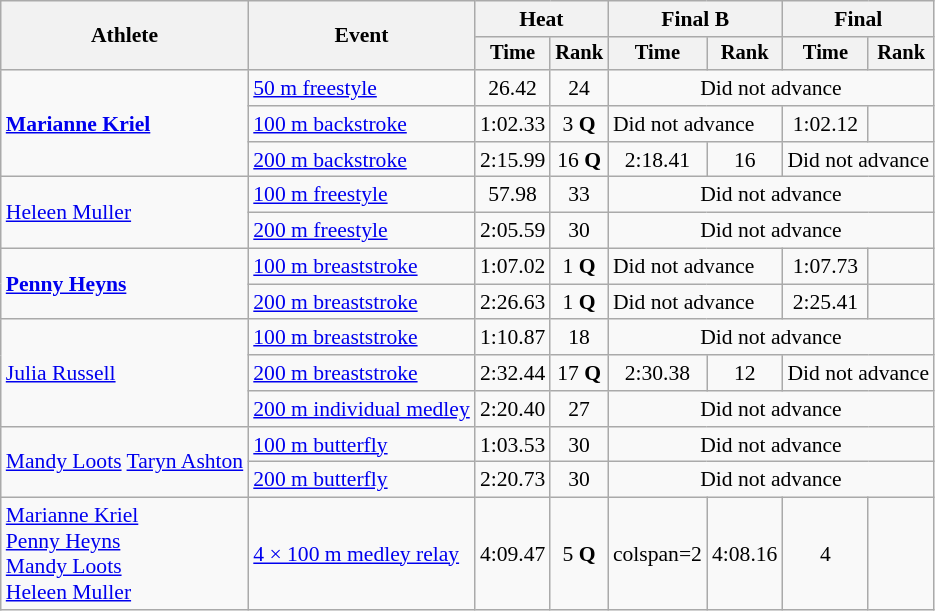<table class=wikitable style="font-size:90%">
<tr>
<th rowspan="2">Athlete</th>
<th rowspan="2">Event</th>
<th colspan="2">Heat</th>
<th colspan="2">Final B</th>
<th colspan="2">Final</th>
</tr>
<tr style="font-size:95%">
<th>Time</th>
<th>Rank</th>
<th>Time</th>
<th>Rank</th>
<th>Time</th>
<th>Rank</th>
</tr>
<tr>
<td rowspan=3><strong><a href='#'>Marianne Kriel</a></strong></td>
<td><a href='#'>50 m freestyle</a></td>
<td align=center>26.42</td>
<td align=center>24</td>
<td align=center colspan=4>Did not advance</td>
</tr>
<tr>
<td><a href='#'>100 m backstroke</a></td>
<td align=center>1:02.33</td>
<td align=center>3 <strong>Q</strong></td>
<td colspan=2>Did not advance</td>
<td align=center>1:02.12</td>
<td align=center></td>
</tr>
<tr>
<td><a href='#'>200 m backstroke</a></td>
<td align=center>2:15.99</td>
<td align=center>16 <strong>Q</strong></td>
<td align=center>2:18.41</td>
<td align=center>16</td>
<td align=center colspan=2>Did not advance</td>
</tr>
<tr>
<td rowspan=2><a href='#'>Heleen Muller</a></td>
<td><a href='#'>100 m freestyle</a></td>
<td align=center>57.98</td>
<td align=center>33</td>
<td align=center colspan=4>Did not advance</td>
</tr>
<tr>
<td><a href='#'>200 m freestyle</a></td>
<td align=center>2:05.59</td>
<td align=center>30</td>
<td align=center colspan=4>Did not advance</td>
</tr>
<tr>
<td rowspan=2><strong><a href='#'>Penny Heyns</a></strong></td>
<td><a href='#'>100 m breaststroke</a></td>
<td align=center>1:07.02</td>
<td align=center>1 <strong>Q</strong></td>
<td colspan=2>Did not advance</td>
<td align=center>1:07.73</td>
<td align=center></td>
</tr>
<tr>
<td><a href='#'>200 m breaststroke</a></td>
<td align=center>2:26.63</td>
<td align=center>1 <strong>Q</strong></td>
<td colspan=2>Did not advance</td>
<td align=center>2:25.41</td>
<td align=center></td>
</tr>
<tr>
<td rowspan=3><a href='#'>Julia Russell</a></td>
<td><a href='#'>100 m breaststroke</a></td>
<td align=center>1:10.87</td>
<td align=center>18</td>
<td align=center colspan=4>Did not advance</td>
</tr>
<tr>
<td><a href='#'>200 m breaststroke</a></td>
<td align=center>2:32.44</td>
<td align=center>17 <strong>Q</strong></td>
<td align=center>2:30.38</td>
<td align=center>12</td>
<td align=center colspan=2>Did not advance</td>
</tr>
<tr>
<td><a href='#'>200 m individual medley</a></td>
<td align=center>2:20.40</td>
<td align=center>27</td>
<td align=center colspan=4>Did not advance</td>
</tr>
<tr>
<td rowspan=2><a href='#'>Mandy Loots</a> <a href='#'>Taryn Ashton</a></td>
<td><a href='#'>100 m butterfly</a></td>
<td align=center>1:03.53</td>
<td align=center>30</td>
<td align=center colspan=4>Did not advance</td>
</tr>
<tr>
<td><a href='#'>200 m butterfly</a></td>
<td align=center>2:20.73</td>
<td align=center>30</td>
<td align=center colspan=4>Did not advance</td>
</tr>
<tr>
<td><a href='#'>Marianne Kriel</a><br><a href='#'>Penny Heyns</a><br><a href='#'>Mandy Loots</a><br><a href='#'>Heleen Muller</a></td>
<td><a href='#'>4 × 100 m medley relay</a></td>
<td align=center>4:09.47</td>
<td align=center>5 <strong>Q</strong></td>
<td>colspan=2 </td>
<td align=center>4:08.16</td>
<td align=center>4</td>
</tr>
</table>
